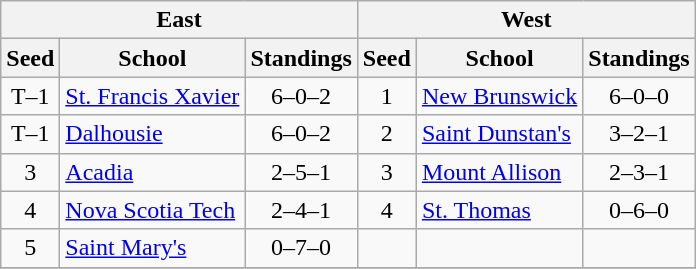<table class="wikitable">
<tr>
<th colspan=3>East</th>
<th colspan=3>West</th>
</tr>
<tr>
<th>Seed</th>
<th>School</th>
<th>Standings</th>
<th>Seed</th>
<th>School</th>
<th>Standings</th>
</tr>
<tr>
<td align=center>T–1</td>
<td><a href='#'>St. Francis Xavier</a></td>
<td align=center>6–0–2</td>
<td align=center>1</td>
<td><a href='#'>New Brunswick</a></td>
<td align=center>6–0–0</td>
</tr>
<tr>
<td align=center>T–1</td>
<td><a href='#'>Dalhousie</a></td>
<td align=center>6–0–2</td>
<td align=center>2</td>
<td><a href='#'>Saint Dunstan's</a></td>
<td align=center>3–2–1</td>
</tr>
<tr>
<td align=center>3</td>
<td><a href='#'>Acadia</a></td>
<td align=center>2–5–1</td>
<td align=center>3</td>
<td><a href='#'>Mount Allison</a></td>
<td align=center>2–3–1</td>
</tr>
<tr>
<td align=center>4</td>
<td><a href='#'>Nova Scotia Tech</a></td>
<td align=center>2–4–1</td>
<td align=center>4</td>
<td><a href='#'>St. Thomas</a></td>
<td align=center>0–6–0</td>
</tr>
<tr>
<td align=center>5</td>
<td><a href='#'>Saint Mary's</a></td>
<td align=center>0–7–0</td>
<td></td>
<td></td>
<td></td>
</tr>
<tr>
</tr>
</table>
